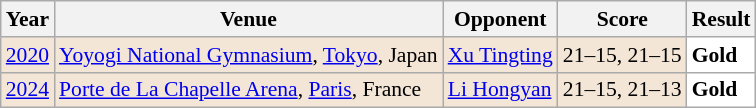<table class="sortable wikitable" style="font-size: 90%;">
<tr>
<th>Year</th>
<th>Venue</th>
<th>Opponent</th>
<th>Score</th>
<th>Result</th>
</tr>
<tr style="background:#F3E6D7">
<td align="center"><a href='#'>2020</a></td>
<td align="left"><a href='#'>Yoyogi National Gymnasium</a>, <a href='#'>Tokyo</a>, Japan</td>
<td align="left"> <a href='#'>Xu Tingting</a></td>
<td align="left">21–15, 21–15</td>
<td style="text-align:left; background:white"> <strong>Gold</strong></td>
</tr>
<tr style="background:#F3E6D7">
<td align="center"><a href='#'>2024</a></td>
<td align="left"><a href='#'>Porte de La Chapelle Arena</a>, <a href='#'>Paris</a>, France</td>
<td align="left"> <a href='#'>Li Hongyan</a></td>
<td align="left">21–15, 21–13</td>
<td style="text-align:left; background:white"> <strong>Gold</strong></td>
</tr>
</table>
